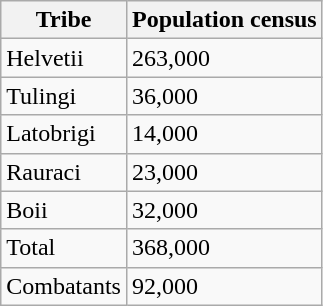<table class="wikitable" border="1">
<tr>
<th>Tribe</th>
<th>Population census</th>
</tr>
<tr>
<td>Helvetii</td>
<td>263,000</td>
</tr>
<tr>
<td>Tulingi</td>
<td>36,000</td>
</tr>
<tr>
<td>Latobrigi</td>
<td>14,000</td>
</tr>
<tr>
<td>Rauraci</td>
<td>23,000</td>
</tr>
<tr>
<td>Boii</td>
<td>32,000</td>
</tr>
<tr>
<td>Total</td>
<td>368,000</td>
</tr>
<tr>
<td>Combatants</td>
<td>92,000</td>
</tr>
</table>
